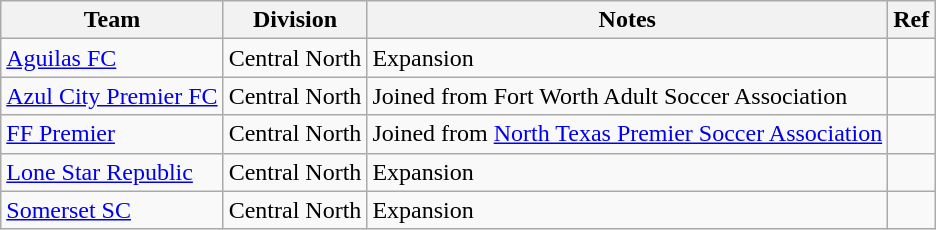<table class="wikitable sortable">
<tr>
<th>Team</th>
<th>Division</th>
<th>Notes</th>
<th>Ref</th>
</tr>
<tr>
<td><a href='#'>Aguilas FC</a></td>
<td>Central North</td>
<td>Expansion</td>
<td></td>
</tr>
<tr>
<td><a href='#'>Azul City Premier FC</a></td>
<td>Central North</td>
<td>Joined from Fort Worth Adult Soccer Association</td>
<td></td>
</tr>
<tr>
<td><a href='#'>FF Premier</a></td>
<td>Central North</td>
<td>Joined from <a href='#'>North Texas Premier Soccer Association</a></td>
<td></td>
</tr>
<tr>
<td><a href='#'>Lone Star Republic</a></td>
<td>Central North</td>
<td>Expansion</td>
<td></td>
</tr>
<tr>
<td><a href='#'>Somerset SC</a></td>
<td>Central North</td>
<td>Expansion</td>
<td></td>
</tr>
</table>
